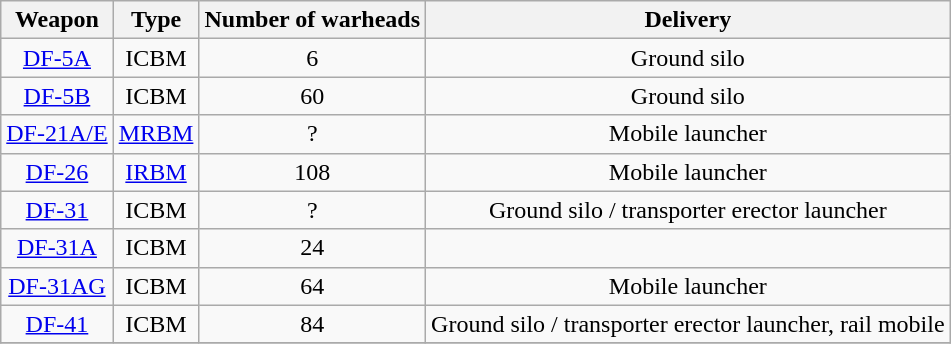<table class="wikitable sortable" style="text-align: center;">
<tr>
<th>Weapon</th>
<th>Type</th>
<th>Number of warheads</th>
<th>Delivery</th>
</tr>
<tr>
<td><a href='#'>DF-5A</a></td>
<td>ICBM</td>
<td>6</td>
<td>Ground silo</td>
</tr>
<tr>
<td><a href='#'>DF-5B</a></td>
<td>ICBM</td>
<td>60</td>
<td>Ground silo</td>
</tr>
<tr>
<td><a href='#'>DF-21A/E</a></td>
<td><a href='#'>MRBM</a></td>
<td>?</td>
<td>Mobile launcher</td>
</tr>
<tr>
<td><a href='#'>DF-26</a></td>
<td><a href='#'>IRBM</a></td>
<td>108</td>
<td>Mobile launcher</td>
</tr>
<tr>
<td><a href='#'>DF-31</a></td>
<td>ICBM</td>
<td>?</td>
<td>Ground silo / transporter erector launcher</td>
</tr>
<tr>
<td><a href='#'>DF-31A</a></td>
<td>ICBM</td>
<td>24</td>
<td></td>
</tr>
<tr>
<td><a href='#'>DF-31AG</a></td>
<td>ICBM</td>
<td>64</td>
<td>Mobile launcher</td>
</tr>
<tr>
<td><a href='#'>DF-41</a></td>
<td>ICBM</td>
<td>84</td>
<td>Ground silo / transporter erector launcher, rail mobile</td>
</tr>
<tr>
</tr>
</table>
